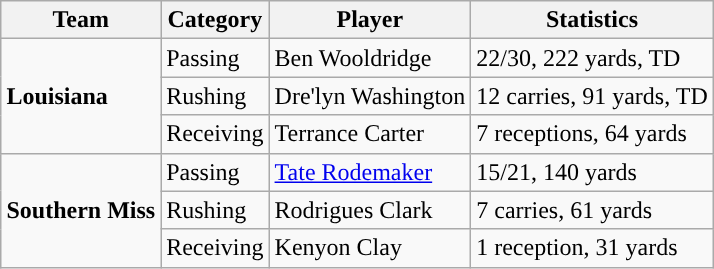<table class="wikitable" style="float: right;">
<tr>
<th>Team</th>
<th>Category</th>
<th>Player</th>
<th>Statistics</th>
</tr>
<tr>
<td rowspan=3><strong>Louisiana</strong></td>
<td>Passing</td>
<td>Ben Wooldridge</td>
<td>22/30, 222 yards, TD</td>
</tr>
<tr>
<td>Rushing</td>
<td>Dre'lyn Washington</td>
<td>12 carries, 91 yards, TD</td>
</tr>
<tr>
<td>Receiving</td>
<td>Terrance Carter</td>
<td>7 receptions, 64 yards</td>
</tr>
<tr>
<td rowspan=3><strong>Southern Miss</strong></td>
<td>Passing</td>
<td><a href='#'>Tate Rodemaker</a></td>
<td>15/21, 140 yards</td>
</tr>
<tr>
<td>Rushing</td>
<td>Rodrigues Clark</td>
<td>7 carries, 61 yards</td>
</tr>
<tr>
<td>Receiving</td>
<td>Kenyon Clay</td>
<td>1 reception, 31 yards</td>
</tr>
</table>
